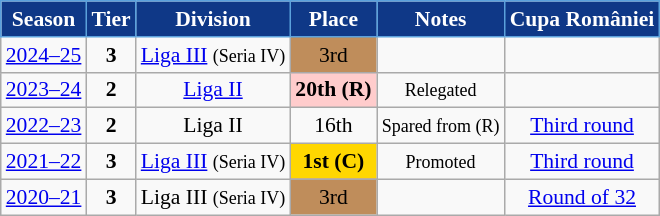<table class="wikitable" style="text-align:center; font-size:90%">
<tr>
<th style="background:#0f3887;color:#ffffff;border:1px solid #5ba1dc;">Season</th>
<th style="background:#0f3887;color:#ffffff;border:1px solid #5ba1dc;">Tier</th>
<th style="background:#0f3887;color:#ffffff;border:1px solid #5ba1dc;">Division</th>
<th style="background:#0f3887;color:#ffffff;border:1px solid #5ba1dc;">Place</th>
<th style="background:#0f3887;color:#ffffff;border:1px solid #5ba1dc;">Notes</th>
<th style="background:#0f3887;color:#ffffff;border:1px solid #5ba1dc;">Cupa României</th>
</tr>
<tr>
<td><a href='#'>2024–25</a></td>
<td><strong>3</strong></td>
<td><a href='#'>Liga III</a> <small>(Seria IV)</small></td>
<td align=center bgcolor=#BF8D5B>3rd</td>
<td></td>
<td></td>
</tr>
<tr>
<td><a href='#'>2023–24</a></td>
<td><strong>2</strong></td>
<td><a href='#'>Liga II</a></td>
<td align=center bgcolor=#FFCCCC><strong>20th (R)</strong></td>
<td><small>Relegated</small></td>
<td></td>
</tr>
<tr>
<td><a href='#'>2022–23</a></td>
<td><strong>2</strong></td>
<td>Liga II</td>
<td>16th</td>
<td><small>Spared from (R)</small></td>
<td><a href='#'>Third round</a></td>
</tr>
<tr>
<td><a href='#'>2021–22</a></td>
<td><strong>3</strong></td>
<td><a href='#'>Liga III</a> <small>(Seria IV)</small></td>
<td align=center bgcolor=gold><strong>1st (C)</strong></td>
<td><small>Promoted</small></td>
<td><a href='#'>Third round</a></td>
</tr>
<tr>
<td><a href='#'>2020–21</a></td>
<td><strong>3</strong></td>
<td>Liga III <small>(Seria IV)</small></td>
<td align=center bgcolor=#BF8D5B>3rd</td>
<td></td>
<td><a href='#'>Round of 32</a></td>
</tr>
</table>
